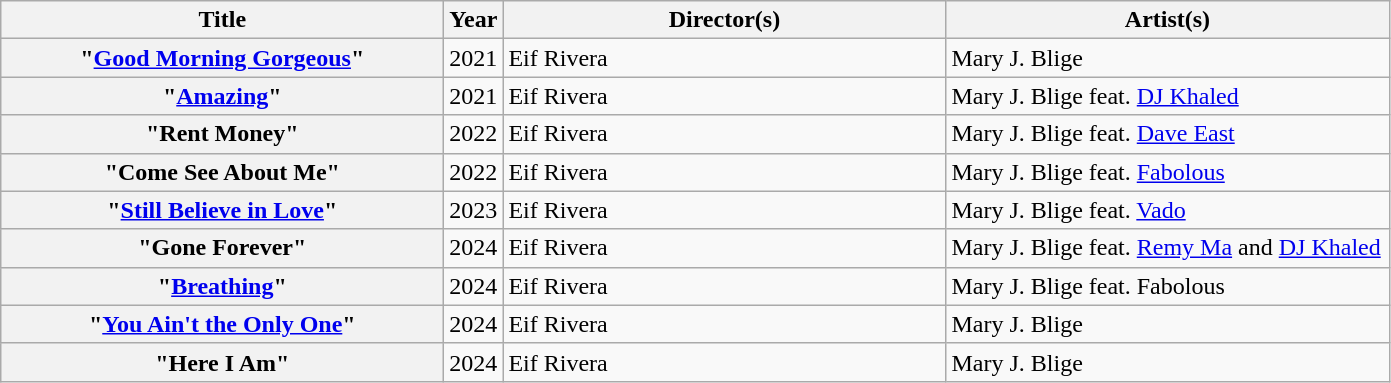<table class="wikitable plainrowheaders sortable" border="1">
<tr>
<th scope="col" style="width:18em;">Title</th>
<th scope="col">Year</th>
<th scope="col" style="width:18em;">Director(s)</th>
<th scope="col" style="width:18em;">Artist(s)</th>
</tr>
<tr>
<th scope="row">"<a href='#'>Good Morning Gorgeous</a>"</th>
<td style="text-align:center;">2021</td>
<td>Eif Rivera</td>
<td>Mary J. Blige</td>
</tr>
<tr>
<th scope="row">"<a href='#'>Amazing</a>"</th>
<td style="text-align:center;">2021</td>
<td>Eif Rivera</td>
<td>Mary J. Blige feat. <a href='#'>DJ Khaled</a></td>
</tr>
<tr>
<th scope="row">"Rent Money"</th>
<td style="text-align:center;">2022</td>
<td>Eif Rivera</td>
<td>Mary J. Blige feat. <a href='#'>Dave East</a></td>
</tr>
<tr>
<th scope="row">"Come See About Me"</th>
<td style="text-align:center;">2022</td>
<td>Eif Rivera</td>
<td>Mary J. Blige feat. <a href='#'>Fabolous</a></td>
</tr>
<tr>
<th scope="row">"<a href='#'>Still Believe in Love</a>"</th>
<td style="text-align:center;">2023</td>
<td>Eif Rivera</td>
<td>Mary J. Blige feat. <a href='#'>Vado</a></td>
</tr>
<tr>
<th scope="row">"Gone Forever"</th>
<td style="text-align:center;">2024</td>
<td>Eif Rivera</td>
<td>Mary J. Blige feat. <a href='#'>Remy Ma</a> and <a href='#'>DJ Khaled</a></td>
</tr>
<tr>
<th scope="row">"<a href='#'>Breathing</a>"</th>
<td style="text-align:center;">2024</td>
<td>Eif Rivera</td>
<td>Mary J. Blige feat. Fabolous</td>
</tr>
<tr>
<th scope="row">"<a href='#'>You Ain't the Only One</a>"</th>
<td style="text-align:center;">2024</td>
<td>Eif Rivera</td>
<td>Mary J. Blige</td>
</tr>
<tr>
<th scope="row">"Here I Am"</th>
<td style="text-align:center;">2024</td>
<td>Eif Rivera</td>
<td>Mary J. Blige</td>
</tr>
</table>
